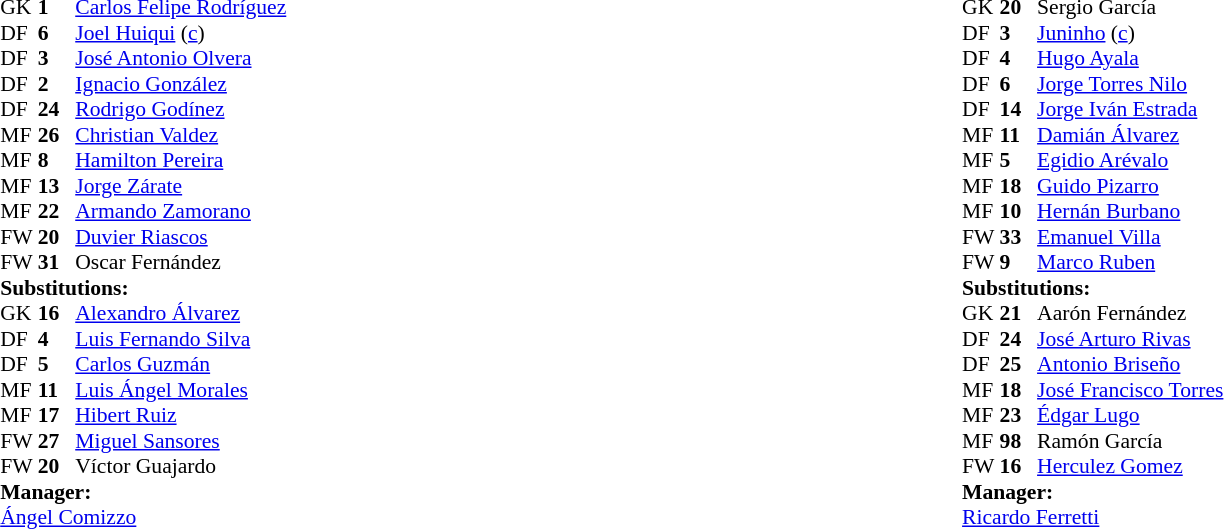<table width=100%>
<tr>
<td valign=top width=50%><br><table style="font-size:90%" cellspacing=0 cellpadding=0 align=center>
<tr>
<th width=25></th>
<th width=25></th>
</tr>
<tr>
<td>GK</td>
<td><strong>1</strong></td>
<td> <a href='#'>Carlos Felipe Rodríguez</a></td>
</tr>
<tr>
<td>DF</td>
<td><strong>6</strong></td>
<td> <a href='#'>Joel Huiqui</a> (<a href='#'>c</a>)</td>
</tr>
<tr>
<td>DF</td>
<td><strong>3</strong></td>
<td> <a href='#'>José Antonio Olvera</a></td>
<td></td>
</tr>
<tr>
<td>DF</td>
<td><strong>2</strong></td>
<td> <a href='#'>Ignacio González</a></td>
</tr>
<tr>
<td>DF</td>
<td><strong>24</strong></td>
<td> <a href='#'>Rodrigo Godínez</a></td>
</tr>
<tr>
<td>MF</td>
<td><strong>26</strong></td>
<td> <a href='#'>Christian Valdez</a></td>
</tr>
<tr>
<td>MF</td>
<td><strong>8</strong></td>
<td> <a href='#'>Hamilton Pereira</a></td>
</tr>
<tr>
<td>MF</td>
<td><strong>13</strong></td>
<td> <a href='#'>Jorge Zárate</a></td>
<td></td>
<td></td>
</tr>
<tr>
<td>MF</td>
<td><strong>22</strong></td>
<td> <a href='#'>Armando Zamorano</a></td>
<td></td>
</tr>
<tr>
<td>FW</td>
<td><strong>20</strong></td>
<td> <a href='#'>Duvier Riascos</a></td>
<td></td>
<td></td>
</tr>
<tr>
<td>FW</td>
<td><strong>31</strong></td>
<td> Oscar Fernández</td>
<td></td>
<td></td>
</tr>
<tr>
</tr>
<tr>
<td colspan=3><strong>Substitutions:</strong></td>
</tr>
<tr>
<td>GK</td>
<td><strong>16</strong></td>
<td> <a href='#'>Alexandro Álvarez</a></td>
</tr>
<tr>
<td>DF</td>
<td><strong>4</strong></td>
<td> <a href='#'>Luis Fernando Silva</a></td>
<td></td>
<td></td>
</tr>
<tr>
<td>DF</td>
<td><strong>5</strong></td>
<td> <a href='#'>Carlos Guzmán</a></td>
</tr>
<tr>
<td>MF</td>
<td><strong>11</strong></td>
<td> <a href='#'>Luis Ángel Morales</a></td>
<td></td>
<td></td>
</tr>
<tr>
<td>MF</td>
<td><strong>17</strong></td>
<td> <a href='#'>Hibert Ruiz</a></td>
</tr>
<tr>
<td>FW</td>
<td><strong>27</strong></td>
<td> <a href='#'>Miguel Sansores</a></td>
</tr>
<tr>
<td>FW</td>
<td><strong>20</strong></td>
<td> Víctor Guajardo</td>
<td></td>
<td></td>
</tr>
<tr>
<td colspan=3><strong>Manager:</strong></td>
</tr>
<tr>
<td colspan=4> <a href='#'>Ángel Comizzo</a></td>
</tr>
</table>
</td>
<td valign=top></td>
<td valign=top width=50%><br><table style="font-size:90%" cellspacing=0 cellpadding=0 align=center>
<tr>
<th width=25></th>
<th width=25></th>
</tr>
<tr>
<td>GK</td>
<td><strong>20</strong></td>
<td> Sergio García</td>
</tr>
<tr>
<td>DF</td>
<td><strong>3</strong></td>
<td> <a href='#'>Juninho</a> (<a href='#'>c</a>)</td>
<td></td>
</tr>
<tr>
<td>DF</td>
<td><strong>4</strong></td>
<td> <a href='#'>Hugo Ayala</a></td>
</tr>
<tr>
<td>DF</td>
<td><strong>6</strong></td>
<td> <a href='#'>Jorge Torres Nilo</a></td>
</tr>
<tr>
<td>DF</td>
<td><strong>14</strong></td>
<td> <a href='#'>Jorge Iván Estrada</a></td>
</tr>
<tr>
<td>MF</td>
<td><strong>11</strong></td>
<td> <a href='#'>Damián Álvarez</a></td>
</tr>
<tr>
<td>MF</td>
<td><strong>5</strong></td>
<td> <a href='#'>Egidio Arévalo</a></td>
</tr>
<tr>
<td>MF</td>
<td><strong>18</strong></td>
<td> <a href='#'>Guido Pizarro</a></td>
<td></td>
<td></td>
</tr>
<tr>
<td>MF</td>
<td><strong>10</strong></td>
<td> <a href='#'>Hernán Burbano</a></td>
</tr>
<tr>
<td>FW</td>
<td><strong>33</strong></td>
<td> <a href='#'>Emanuel Villa</a></td>
</tr>
<tr>
<td>FW</td>
<td><strong>9</strong></td>
<td> <a href='#'>Marco Ruben</a></td>
</tr>
<tr>
<td colspan=3><strong>Substitutions:</strong></td>
</tr>
<tr>
<td>GK</td>
<td><strong>21</strong></td>
<td> Aarón Fernández</td>
</tr>
<tr>
<td>DF</td>
<td><strong>24</strong></td>
<td> <a href='#'>José Arturo Rivas</a></td>
</tr>
<tr>
<td>DF</td>
<td><strong>25</strong></td>
<td> <a href='#'>Antonio Briseño</a></td>
</tr>
<tr>
<td>MF</td>
<td><strong>18</strong></td>
<td> <a href='#'>José Francisco Torres</a></td>
<td></td>
<td></td>
</tr>
<tr>
<td>MF</td>
<td><strong>23</strong></td>
<td> <a href='#'>Édgar Lugo</a></td>
</tr>
<tr>
<td>MF</td>
<td><strong>98</strong></td>
<td> Ramón García</td>
</tr>
<tr>
<td>FW</td>
<td><strong>16</strong></td>
<td> <a href='#'>Herculez Gomez</a></td>
</tr>
<tr>
<td colspan=3><strong>Manager:</strong></td>
</tr>
<tr>
<td colspan=4> <a href='#'>Ricardo Ferretti</a></td>
</tr>
</table>
</td>
</tr>
</table>
